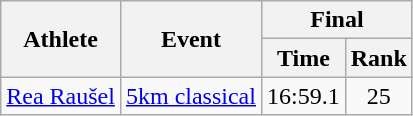<table class="wikitable">
<tr>
<th rowspan="2">Athlete</th>
<th rowspan="2">Event</th>
<th colspan="2">Final</th>
</tr>
<tr>
<th>Time</th>
<th>Rank</th>
</tr>
<tr>
<td rowspan="1"><a href='#'>Rea Raušel</a></td>
<td><a href='#'>5km classical</a></td>
<td align="center">16:59.1</td>
<td align="center">25</td>
</tr>
</table>
